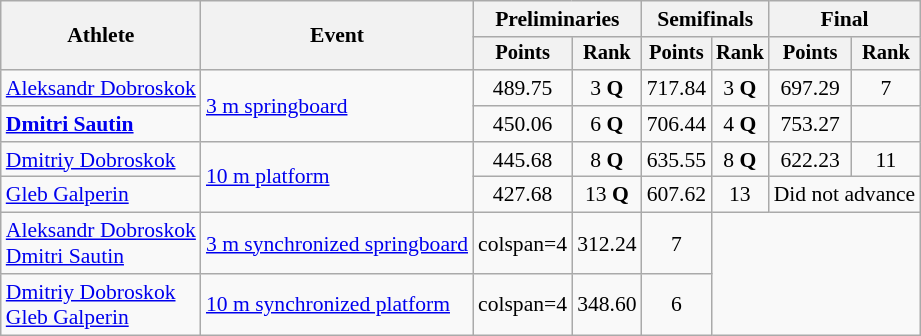<table class=wikitable style="font-size:90%">
<tr>
<th rowspan="2">Athlete</th>
<th rowspan="2">Event</th>
<th colspan="2">Preliminaries</th>
<th colspan="2">Semifinals</th>
<th colspan="2">Final</th>
</tr>
<tr style="font-size:95%">
<th>Points</th>
<th>Rank</th>
<th>Points</th>
<th>Rank</th>
<th>Points</th>
<th>Rank</th>
</tr>
<tr align=center>
<td align=left><a href='#'>Aleksandr Dobroskok</a></td>
<td align=left rowspan=2><a href='#'>3 m springboard</a></td>
<td>489.75</td>
<td>3 <strong>Q</strong></td>
<td>717.84</td>
<td>3 <strong>Q</strong></td>
<td>697.29</td>
<td>7</td>
</tr>
<tr align=center>
<td align=left><strong><a href='#'>Dmitri Sautin</a></strong></td>
<td>450.06</td>
<td>6 <strong>Q</strong></td>
<td>706.44</td>
<td>4 <strong>Q</strong></td>
<td>753.27</td>
<td></td>
</tr>
<tr align=center>
<td align=left><a href='#'>Dmitriy Dobroskok</a></td>
<td align=left rowspan=2><a href='#'>10 m platform</a></td>
<td>445.68</td>
<td>8 <strong>Q</strong></td>
<td>635.55</td>
<td>8 <strong>Q</strong></td>
<td>622.23</td>
<td>11</td>
</tr>
<tr align=center>
<td align=left><a href='#'>Gleb Galperin</a></td>
<td>427.68</td>
<td>13 <strong>Q</strong></td>
<td>607.62</td>
<td>13</td>
<td colspan=2>Did not advance</td>
</tr>
<tr align=center>
<td align=left><a href='#'>Aleksandr Dobroskok</a><br><a href='#'>Dmitri Sautin</a></td>
<td align=left><a href='#'>3 m synchronized springboard</a></td>
<td>colspan=4 </td>
<td>312.24</td>
<td>7</td>
</tr>
<tr align=center>
<td align=left><a href='#'>Dmitriy Dobroskok</a><br><a href='#'>Gleb Galperin</a></td>
<td align=left><a href='#'>10 m synchronized platform</a></td>
<td>colspan=4 </td>
<td>348.60</td>
<td>6</td>
</tr>
</table>
